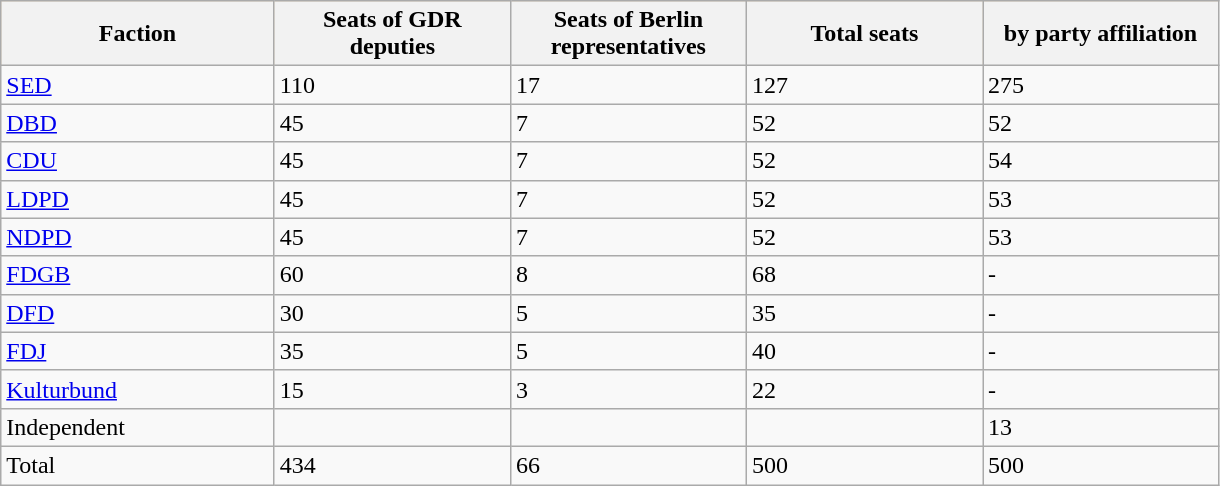<table class="wikitable">
<tr style="background-color: #FFDEAD; text-align: left;">
<th style="width: 175px;">Faction</th>
<th style="width: 150px;">Seats of GDR deputies</th>
<th style="width: 150px;">Seats of Berlin representatives</th>
<th style="width: 150px;">Total seats</th>
<th style="width: 150px;">by party affiliation</th>
</tr>
<tr>
<td><a href='#'>SED</a></td>
<td>110</td>
<td>17</td>
<td>127</td>
<td>275</td>
</tr>
<tr>
<td><a href='#'>DBD</a></td>
<td>45</td>
<td>7</td>
<td>52</td>
<td>52</td>
</tr>
<tr>
<td><a href='#'>CDU</a></td>
<td>45</td>
<td>7</td>
<td>52</td>
<td>54</td>
</tr>
<tr>
<td><a href='#'>LDPD</a></td>
<td>45</td>
<td>7</td>
<td>52</td>
<td>53</td>
</tr>
<tr>
<td><a href='#'>NDPD</a></td>
<td>45</td>
<td>7</td>
<td>52</td>
<td>53</td>
</tr>
<tr>
<td><a href='#'>FDGB</a></td>
<td>60</td>
<td>8</td>
<td>68</td>
<td>-</td>
</tr>
<tr>
<td><a href='#'>DFD</a></td>
<td>30</td>
<td>5</td>
<td>35</td>
<td>-</td>
</tr>
<tr>
<td><a href='#'>FDJ</a></td>
<td>35</td>
<td>5</td>
<td>40</td>
<td>-</td>
</tr>
<tr>
<td><a href='#'>Kulturbund</a></td>
<td>15</td>
<td>3</td>
<td>22</td>
<td>-</td>
</tr>
<tr>
<td>Independent</td>
<td></td>
<td></td>
<td></td>
<td>13</td>
</tr>
<tr>
<td>Total</td>
<td>434</td>
<td>66</td>
<td>500</td>
<td>500</td>
</tr>
</table>
